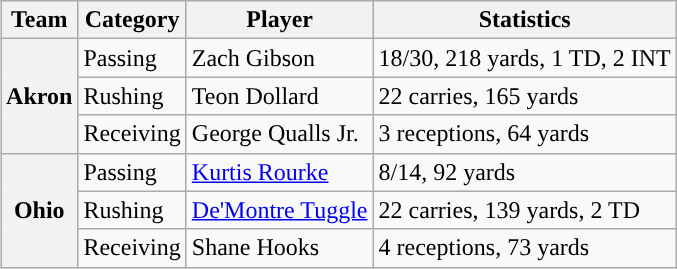<table class="wikitable" style="float:right">
<tr>
<th>Team</th>
<th>Category</th>
<th>Player</th>
<th>Statistics</th>
</tr>
<tr>
<th rowspan=3>Akron</th>
<td>Passing</td>
<td>Zach Gibson</td>
<td>18/30, 218 yards, 1 TD, 2 INT</td>
</tr>
<tr>
<td>Rushing</td>
<td>Teon Dollard</td>
<td>22 carries, 165 yards</td>
</tr>
<tr>
<td>Receiving</td>
<td>George Qualls Jr.</td>
<td>3 receptions, 64 yards</td>
</tr>
<tr>
<th rowspan=3>Ohio</th>
<td>Passing</td>
<td><a href='#'>Kurtis Rourke</a></td>
<td>8/14, 92 yards</td>
</tr>
<tr>
<td>Rushing</td>
<td><a href='#'>De'Montre Tuggle</a></td>
<td>22 carries, 139 yards, 2 TD</td>
</tr>
<tr>
<td>Receiving</td>
<td>Shane Hooks</td>
<td>4 receptions, 73 yards</td>
</tr>
</table>
